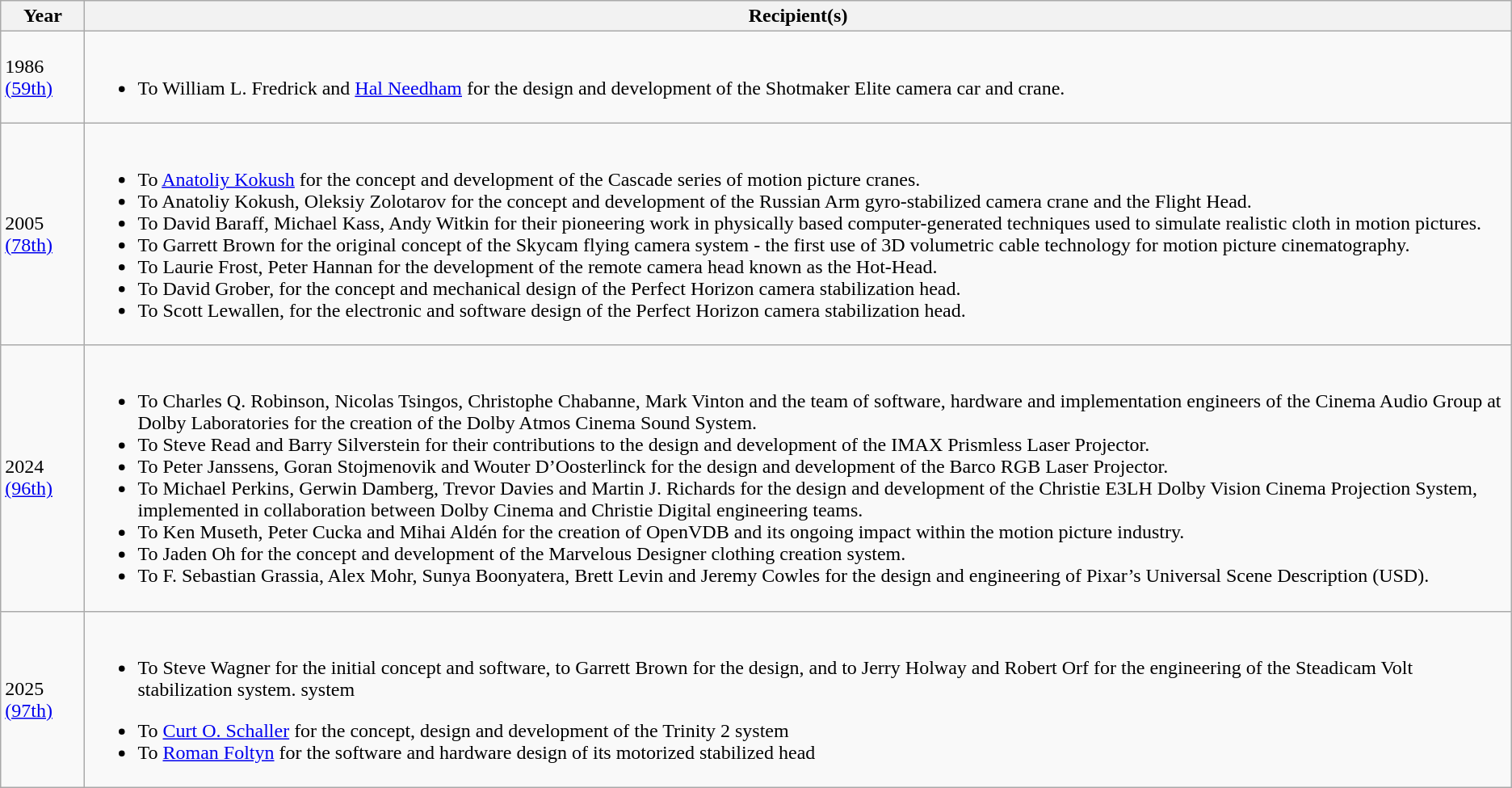<table class="wikitable mw-collapsible">
<tr>
<th>Year</th>
<th>Recipient(s)</th>
</tr>
<tr>
<td>1986 <a href='#'>(59th)</a></td>
<td><br><ul><li>To William L. Fredrick and <a href='#'>Hal Needham</a> for the design and development of the Shotmaker Elite camera car and crane.</li></ul></td>
</tr>
<tr>
<td>2005 <a href='#'>(78th)</a></td>
<td><br><ul><li>To <a href='#'>Anatoliy Kokush</a> for the concept and development of the Cascade series of motion picture cranes.</li><li>To Anatoliy Kokush, Oleksiy Zolotarov for the concept and development of the Russian Arm gyro-stabilized camera crane and the Flight Head.</li><li>To David Baraff, Michael Kass, Andy Witkin for their pioneering work in physically based computer-generated techniques used to simulate realistic cloth in motion pictures.</li><li>To Garrett Brown for the original concept of the Skycam flying camera system - the first use of 3D volumetric cable technology for motion picture cinematography.</li><li>To Laurie Frost, Peter Hannan for the development of the remote camera head known as the Hot-Head.</li><li>To David Grober, for the concept and mechanical design of the Perfect Horizon camera stabilization head.</li><li>To Scott Lewallen, for the electronic and software design of the Perfect Horizon camera stabilization head.</li></ul></td>
</tr>
<tr>
<td>2024 <a href='#'>(96th)</a></td>
<td><br><ul><li>To Charles Q. Robinson, Nicolas Tsingos, Christophe Chabanne, Mark Vinton and the team of software, hardware and implementation engineers of the Cinema Audio Group at Dolby Laboratories for the creation of the Dolby Atmos Cinema Sound System.</li><li>To Steve Read and Barry Silverstein for their contributions to the design and development of the IMAX Prismless Laser Projector.</li><li>To Peter Janssens, Goran Stojmenovik and Wouter D’Oosterlinck for the design and development of the Barco RGB Laser Projector.</li><li>To Michael Perkins, Gerwin Damberg, Trevor Davies and Martin J. Richards for the design and development of the Christie E3LH Dolby Vision Cinema Projection System, implemented in collaboration between Dolby Cinema and Christie Digital engineering teams.</li><li>To Ken Museth, Peter Cucka and Mihai Aldén for the creation of OpenVDB and its ongoing impact within the motion picture industry.</li><li>To Jaden Oh for the concept and development of the Marvelous Designer clothing creation system.</li><li>To F. Sebastian Grassia, Alex Mohr, Sunya Boonyatera, Brett Levin and Jeremy Cowles for the design and engineering of Pixar’s Universal Scene Description (USD).</li></ul></td>
</tr>
<tr>
<td>2025 <a href='#'>(97th)</a></td>
<td><br><ul><li>To Steve Wagner for the initial concept and software, to Garrett Brown for the design, and to Jerry Holway and Robert Orf for the engineering of the Steadicam Volt stabilization system. system</li></ul><ul><li>To <a href='#'>Curt O. Schaller</a> for the concept, design and development of the Trinity 2 system</li><li>To <a href='#'>Roman Foltyn</a> for the software and hardware design of its motorized stabilized head</li></ul></td>
</tr>
</table>
